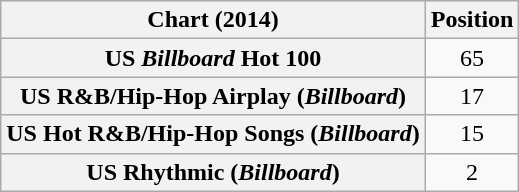<table class="wikitable sortable plainrowheaders" style="text-align:center">
<tr>
<th scope="col">Chart (2014)</th>
<th scope="col">Position</th>
</tr>
<tr>
<th scope="row">US <em>Billboard</em> Hot 100</th>
<td>65</td>
</tr>
<tr>
<th scope="row">US R&B/Hip-Hop Airplay (<em>Billboard</em>)</th>
<td>17</td>
</tr>
<tr>
<th scope="row">US Hot R&B/Hip-Hop Songs (<em>Billboard</em>)</th>
<td>15</td>
</tr>
<tr>
<th scope="row">US Rhythmic (<em>Billboard</em>)</th>
<td>2</td>
</tr>
</table>
